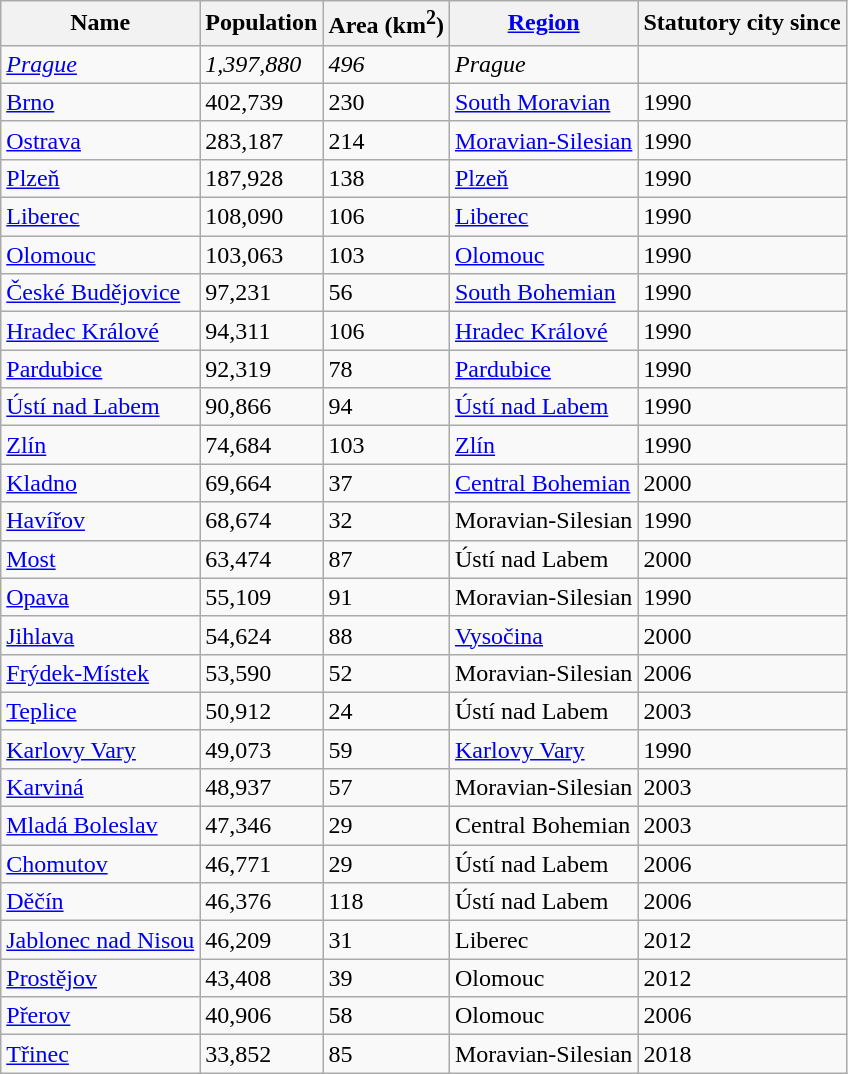<table class="wikitable sortable">
<tr>
<th>Name</th>
<th>Population</th>
<th>Area (km<sup>2</sup>)</th>
<th><a href='#'>Region</a></th>
<th>Statutory city since</th>
</tr>
<tr>
<td> <em><a href='#'>Prague</a></em></td>
<td><em>1,397,880</em></td>
<td><em>496</em></td>
<td><em>Prague</em></td>
<td></td>
</tr>
<tr>
<td> <a href='#'>Brno</a></td>
<td>402,739</td>
<td>230</td>
<td><a href='#'>South Moravian</a></td>
<td>1990</td>
</tr>
<tr>
<td> <a href='#'>Ostrava</a></td>
<td>283,187</td>
<td>214</td>
<td><a href='#'>Moravian-Silesian</a></td>
<td>1990</td>
</tr>
<tr>
<td> <a href='#'>Plzeň</a></td>
<td>187,928</td>
<td>138</td>
<td><a href='#'>Plzeň</a></td>
<td>1990</td>
</tr>
<tr>
<td> <a href='#'>Liberec</a></td>
<td>108,090</td>
<td>106</td>
<td><a href='#'>Liberec</a></td>
<td>1990</td>
</tr>
<tr>
<td> <a href='#'>Olomouc</a></td>
<td>103,063</td>
<td>103</td>
<td><a href='#'>Olomouc</a></td>
<td>1990</td>
</tr>
<tr>
<td> <a href='#'>České Budějovice</a></td>
<td>97,231</td>
<td>56</td>
<td><a href='#'>South Bohemian</a></td>
<td>1990</td>
</tr>
<tr>
<td> <a href='#'>Hradec Králové</a></td>
<td>94,311</td>
<td>106</td>
<td><a href='#'>Hradec Králové</a></td>
<td>1990</td>
</tr>
<tr>
<td> <a href='#'>Pardubice</a></td>
<td>92,319</td>
<td>78</td>
<td><a href='#'>Pardubice</a></td>
<td>1990</td>
</tr>
<tr>
<td> <a href='#'>Ústí nad Labem</a></td>
<td>90,866</td>
<td>94</td>
<td><a href='#'>Ústí nad Labem</a></td>
<td>1990</td>
</tr>
<tr>
<td> <a href='#'>Zlín</a></td>
<td>74,684</td>
<td>103</td>
<td><a href='#'>Zlín</a></td>
<td>1990</td>
</tr>
<tr>
<td> <a href='#'>Kladno</a></td>
<td>69,664</td>
<td>37</td>
<td><a href='#'>Central Bohemian</a></td>
<td>2000</td>
</tr>
<tr>
<td> <a href='#'>Havířov</a></td>
<td>68,674</td>
<td>32</td>
<td>Moravian-Silesian</td>
<td>1990</td>
</tr>
<tr>
<td> <a href='#'>Most</a></td>
<td>63,474</td>
<td>87</td>
<td>Ústí nad Labem</td>
<td>2000</td>
</tr>
<tr>
<td> <a href='#'>Opava</a></td>
<td>55,109</td>
<td>91</td>
<td>Moravian-Silesian</td>
<td>1990</td>
</tr>
<tr>
<td> <a href='#'>Jihlava</a></td>
<td>54,624</td>
<td>88</td>
<td><a href='#'>Vysočina</a></td>
<td>2000</td>
</tr>
<tr>
<td> <a href='#'>Frýdek-Místek</a></td>
<td>53,590</td>
<td>52</td>
<td>Moravian-Silesian</td>
<td>2006</td>
</tr>
<tr>
<td> <a href='#'>Teplice</a></td>
<td>50,912</td>
<td>24</td>
<td>Ústí nad Labem</td>
<td>2003</td>
</tr>
<tr>
<td> <a href='#'>Karlovy Vary</a></td>
<td>49,073</td>
<td>59</td>
<td><a href='#'>Karlovy Vary</a></td>
<td>1990</td>
</tr>
<tr>
<td> <a href='#'>Karviná</a></td>
<td>48,937</td>
<td>57</td>
<td>Moravian-Silesian</td>
<td>2003</td>
</tr>
<tr>
<td> <a href='#'>Mladá Boleslav</a></td>
<td>47,346</td>
<td>29</td>
<td>Central Bohemian</td>
<td>2003</td>
</tr>
<tr>
<td> <a href='#'>Chomutov</a></td>
<td>46,771</td>
<td>29</td>
<td>Ústí nad Labem</td>
<td>2006</td>
</tr>
<tr>
<td> <a href='#'>Děčín</a></td>
<td>46,376</td>
<td>118</td>
<td>Ústí nad Labem</td>
<td>2006</td>
</tr>
<tr>
<td> <a href='#'>Jablonec nad Nisou</a></td>
<td>46,209</td>
<td>31</td>
<td>Liberec</td>
<td>2012</td>
</tr>
<tr>
<td> <a href='#'>Prostějov</a></td>
<td>43,408</td>
<td>39</td>
<td>Olomouc</td>
<td>2012</td>
</tr>
<tr>
<td> <a href='#'>Přerov</a></td>
<td>40,906</td>
<td>58</td>
<td>Olomouc</td>
<td>2006</td>
</tr>
<tr>
<td> <a href='#'>Třinec</a></td>
<td>33,852</td>
<td>85</td>
<td>Moravian-Silesian</td>
<td>2018</td>
</tr>
</table>
